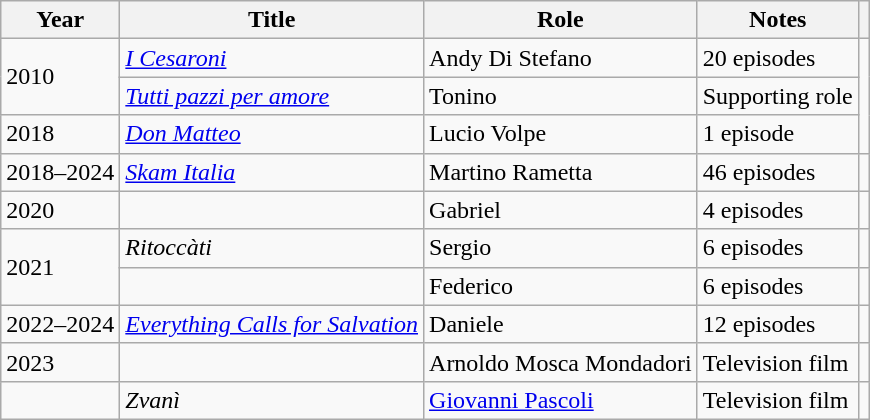<table class="wikitable plainrowheaders sortable">
<tr>
<th>Year</th>
<th>Title</th>
<th>Role</th>
<th class="unsortable">Notes</th>
<th class="unsortable"></th>
</tr>
<tr>
<td rowspan="2">2010</td>
<td><em><a href='#'>I Cesaroni</a></em></td>
<td>Andy Di Stefano</td>
<td>20 episodes</td>
<td rowspan="3"></td>
</tr>
<tr>
<td><em><a href='#'>Tutti pazzi per amore</a></em></td>
<td>Tonino</td>
<td>Supporting role</td>
</tr>
<tr>
<td>2018</td>
<td><em><a href='#'>Don Matteo</a></em></td>
<td>Lucio Volpe</td>
<td>1 episode</td>
</tr>
<tr>
<td>2018–2024</td>
<td><em><a href='#'>Skam Italia</a></em></td>
<td>Martino Rametta</td>
<td>46 episodes</td>
<td></td>
</tr>
<tr>
<td>2020</td>
<td><em></em></td>
<td>Gabriel</td>
<td>4 episodes</td>
<td></td>
</tr>
<tr>
<td rowspan="2">2021</td>
<td><em>Ritoccàti</em></td>
<td>Sergio</td>
<td>6 episodes</td>
<td></td>
</tr>
<tr>
<td><em></em></td>
<td>Federico</td>
<td>6 episodes</td>
<td></td>
</tr>
<tr>
<td>2022–2024</td>
<td><em><a href='#'>Everything Calls for Salvation</a></em></td>
<td>Daniele</td>
<td>12 episodes</td>
<td></td>
</tr>
<tr>
<td>2023</td>
<td><em></em></td>
<td>Arnoldo Mosca Mondadori</td>
<td>Television film</td>
<td></td>
</tr>
<tr>
<td></td>
<td><em>Zvanì</em></td>
<td><a href='#'>Giovanni Pascoli</a></td>
<td>Television film</td>
<td></td>
</tr>
</table>
